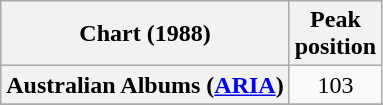<table class="wikitable sortable plainrowheaders" style="text-align:center">
<tr>
<th scope="col">Chart (1988)</th>
<th scope="col">Peak<br>position</th>
</tr>
<tr>
<th scope="row">Australian Albums (<a href='#'>ARIA</a>)</th>
<td>103</td>
</tr>
<tr>
</tr>
<tr>
</tr>
<tr>
</tr>
<tr>
</tr>
</table>
